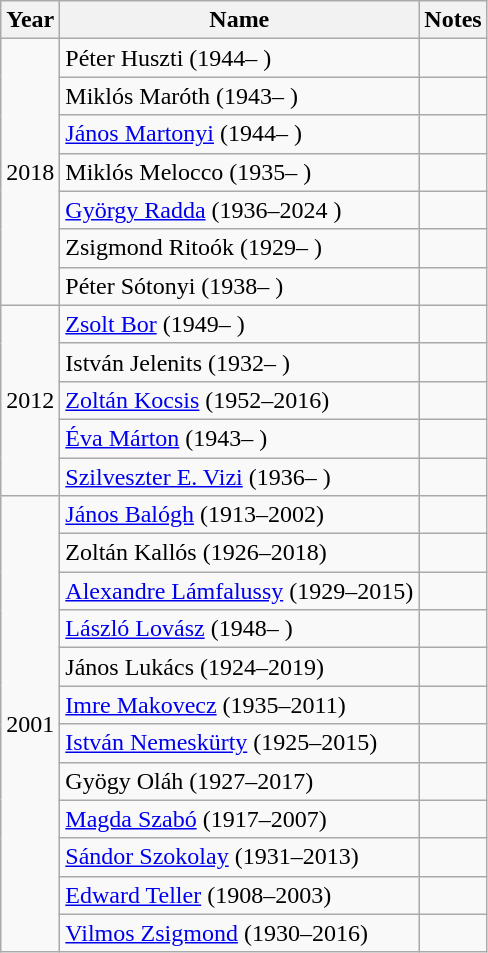<table class="wikitable">
<tr>
<th>Year</th>
<th>Name</th>
<th>Notes</th>
</tr>
<tr>
<td rowspan="7">2018</td>
<td>Péter Huszti (1944– )</td>
<td></td>
</tr>
<tr>
<td>Miklós Maróth (1943– )</td>
<td></td>
</tr>
<tr>
<td><a href='#'>János Martonyi</a> (1944– )</td>
<td></td>
</tr>
<tr>
<td>Miklós Melocco (1935– )</td>
<td></td>
</tr>
<tr>
<td><a href='#'>György Radda</a> (1936–2024 )</td>
<td></td>
</tr>
<tr>
<td>Zsigmond Ritoók (1929– )</td>
<td></td>
</tr>
<tr>
<td>Péter Sótonyi (1938– )</td>
<td></td>
</tr>
<tr>
<td rowspan="5">2012</td>
<td><a href='#'>Zsolt Bor</a> (1949– )</td>
<td></td>
</tr>
<tr>
<td>István Jelenits (1932– )</td>
<td></td>
</tr>
<tr>
<td><a href='#'>Zoltán Kocsis</a> (1952–2016)</td>
<td></td>
</tr>
<tr>
<td><a href='#'>Éva Márton</a> (1943– )</td>
<td></td>
</tr>
<tr>
<td><a href='#'>Szilveszter E. Vizi</a> (1936– )</td>
<td></td>
</tr>
<tr>
<td rowspan="12">2001</td>
<td><a href='#'>János Balógh</a> (1913–2002)</td>
<td></td>
</tr>
<tr>
<td>Zoltán Kallós (1926–2018)</td>
<td></td>
</tr>
<tr>
<td><a href='#'>Alexandre Lámfalussy</a> (1929–2015)</td>
<td></td>
</tr>
<tr>
<td><a href='#'>László Lovász</a> (1948– )</td>
<td></td>
</tr>
<tr>
<td>János Lukács (1924–2019)</td>
<td></td>
</tr>
<tr>
<td><a href='#'>Imre Makovecz</a> (1935–2011)</td>
<td></td>
</tr>
<tr>
<td><a href='#'>István Nemeskürty</a> (1925–2015)</td>
<td></td>
</tr>
<tr>
<td>Gyögy Oláh (1927–2017)</td>
<td></td>
</tr>
<tr>
<td><a href='#'>Magda Szabó</a> (1917–2007)</td>
<td></td>
</tr>
<tr>
<td><a href='#'>Sándor Szokolay</a> (1931–2013)</td>
<td></td>
</tr>
<tr>
<td><a href='#'>Edward Teller</a> (1908–2003)</td>
<td></td>
</tr>
<tr>
<td><a href='#'>Vilmos Zsigmond</a> (1930–2016)</td>
<td></td>
</tr>
</table>
